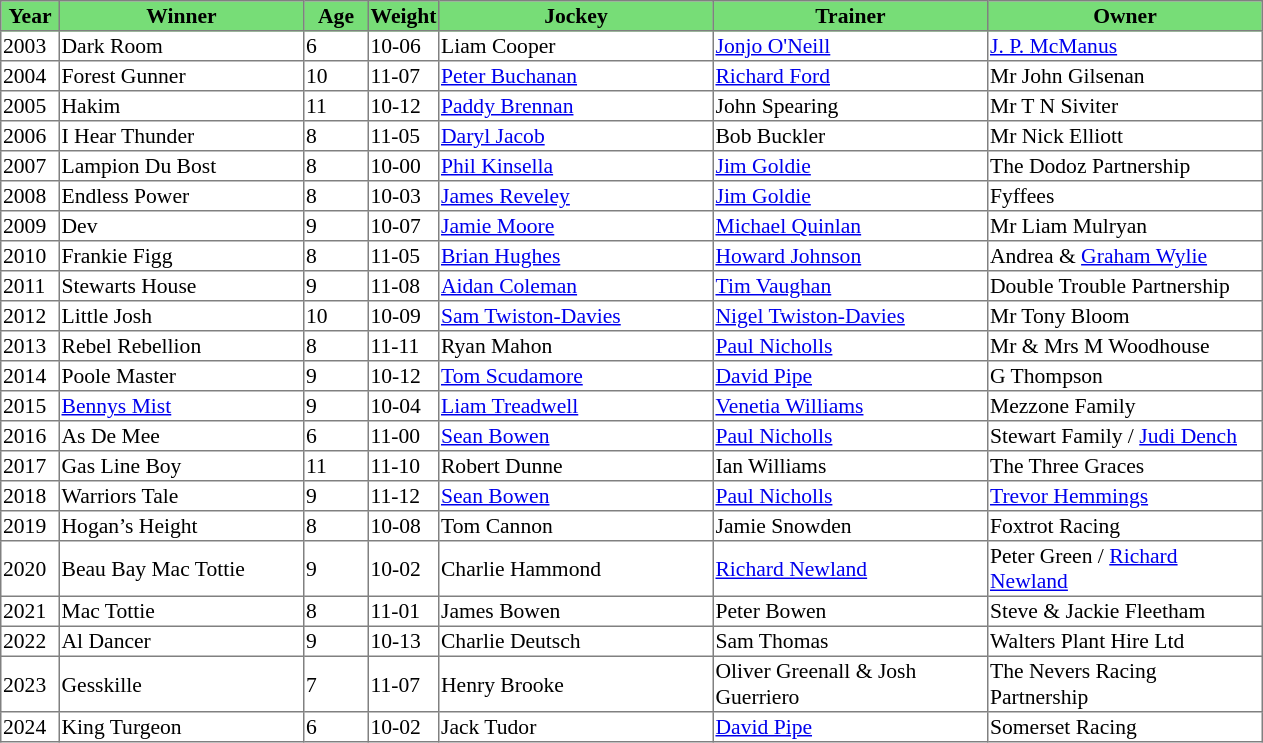<table class = "sortable" | border="1" style="border-collapse: collapse; font-size:90%">
<tr bgcolor="#77dd77" align="center">
<th style="width:36px"><strong>Year</strong></th>
<th style="width:160px"><strong>Winner</strong></th>
<th style="width:40px"><strong>Age</strong></th>
<th style="width:40px"><strong>Weight</strong></th>
<th style="width:180px"><strong>Jockey</strong></th>
<th style="width:180px"><strong>Trainer</strong></th>
<th style="width:180px"><strong>Owner</strong></th>
</tr>
<tr>
<td>2003</td>
<td>Dark Room</td>
<td>6</td>
<td>10-06</td>
<td>Liam Cooper</td>
<td><a href='#'>Jonjo O'Neill</a></td>
<td><a href='#'>J. P. McManus</a></td>
</tr>
<tr>
<td>2004</td>
<td>Forest Gunner</td>
<td>10</td>
<td>11-07</td>
<td><a href='#'>Peter Buchanan</a></td>
<td><a href='#'>Richard Ford</a></td>
<td>Mr John Gilsenan</td>
</tr>
<tr>
<td>2005</td>
<td>Hakim</td>
<td>11</td>
<td>10-12</td>
<td><a href='#'>Paddy Brennan</a></td>
<td>John Spearing</td>
<td>Mr T N Siviter</td>
</tr>
<tr>
<td>2006</td>
<td>I Hear Thunder</td>
<td>8</td>
<td>11-05</td>
<td><a href='#'>Daryl Jacob</a></td>
<td>Bob Buckler</td>
<td>Mr Nick Elliott</td>
</tr>
<tr>
<td>2007</td>
<td>Lampion Du Bost</td>
<td>8</td>
<td>10-00</td>
<td><a href='#'>Phil Kinsella</a></td>
<td><a href='#'>Jim Goldie</a></td>
<td>The Dodoz Partnership</td>
</tr>
<tr>
<td>2008</td>
<td>Endless Power</td>
<td>8</td>
<td>10-03</td>
<td><a href='#'>James Reveley</a></td>
<td><a href='#'>Jim Goldie</a></td>
<td>Fyffees</td>
</tr>
<tr>
<td>2009</td>
<td>Dev</td>
<td>9</td>
<td>10-07</td>
<td><a href='#'>Jamie Moore</a></td>
<td><a href='#'>Michael Quinlan</a></td>
<td>Mr Liam Mulryan</td>
</tr>
<tr>
<td>2010</td>
<td>Frankie Figg</td>
<td>8</td>
<td>11-05</td>
<td><a href='#'>Brian Hughes</a></td>
<td><a href='#'>Howard Johnson</a></td>
<td>Andrea & <a href='#'>Graham Wylie</a></td>
</tr>
<tr>
<td>2011</td>
<td>Stewarts House</td>
<td>9</td>
<td>11-08</td>
<td><a href='#'>Aidan Coleman</a></td>
<td><a href='#'>Tim Vaughan</a></td>
<td>Double Trouble Partnership</td>
</tr>
<tr>
<td>2012</td>
<td>Little Josh</td>
<td>10</td>
<td>10-09</td>
<td><a href='#'>Sam Twiston-Davies</a></td>
<td><a href='#'>Nigel Twiston-Davies</a></td>
<td>Mr Tony Bloom</td>
</tr>
<tr>
<td>2013</td>
<td>Rebel Rebellion</td>
<td>8</td>
<td>11-11</td>
<td>Ryan Mahon</td>
<td><a href='#'>Paul Nicholls</a></td>
<td>Mr & Mrs M Woodhouse</td>
</tr>
<tr>
<td>2014</td>
<td>Poole Master</td>
<td>9</td>
<td>10-12</td>
<td><a href='#'>Tom Scudamore</a></td>
<td><a href='#'>David Pipe</a></td>
<td>G Thompson</td>
</tr>
<tr>
<td>2015</td>
<td><a href='#'>Bennys Mist</a></td>
<td>9</td>
<td>10-04</td>
<td><a href='#'>Liam Treadwell</a></td>
<td><a href='#'>Venetia Williams</a></td>
<td>Mezzone Family</td>
</tr>
<tr>
<td>2016</td>
<td>As De Mee</td>
<td>6</td>
<td>11-00</td>
<td><a href='#'>Sean Bowen</a></td>
<td><a href='#'>Paul Nicholls</a></td>
<td>Stewart Family / <a href='#'>Judi Dench</a></td>
</tr>
<tr>
<td>2017</td>
<td>Gas Line Boy</td>
<td>11</td>
<td>11-10</td>
<td>Robert Dunne</td>
<td>Ian Williams</td>
<td>The Three Graces</td>
</tr>
<tr>
<td>2018</td>
<td>Warriors Tale</td>
<td>9</td>
<td>11-12</td>
<td><a href='#'>Sean Bowen</a></td>
<td><a href='#'>Paul Nicholls</a></td>
<td><a href='#'>Trevor Hemmings</a></td>
</tr>
<tr>
<td>2019</td>
<td>Hogan’s Height</td>
<td>8</td>
<td>10-08</td>
<td>Tom Cannon</td>
<td>Jamie Snowden</td>
<td>Foxtrot Racing</td>
</tr>
<tr>
<td>2020</td>
<td>Beau Bay  Mac Tottie</td>
<td>9</td>
<td>10-02</td>
<td>Charlie Hammond</td>
<td><a href='#'>Richard Newland</a></td>
<td>Peter Green / <a href='#'>Richard Newland</a></td>
</tr>
<tr>
<td>2021</td>
<td>Mac Tottie</td>
<td>8</td>
<td>11-01</td>
<td>James Bowen</td>
<td>Peter Bowen</td>
<td>Steve & Jackie Fleetham</td>
</tr>
<tr>
<td>2022</td>
<td>Al Dancer</td>
<td>9</td>
<td>10-13</td>
<td>Charlie Deutsch</td>
<td>Sam Thomas</td>
<td>Walters Plant Hire Ltd</td>
</tr>
<tr>
<td>2023</td>
<td>Gesskille</td>
<td>7</td>
<td>11-07</td>
<td>Henry Brooke</td>
<td>Oliver Greenall & Josh Guerriero</td>
<td>The Nevers Racing Partnership</td>
</tr>
<tr>
<td>2024</td>
<td>King Turgeon</td>
<td>6</td>
<td>10-02</td>
<td>Jack Tudor</td>
<td><a href='#'>David Pipe</a></td>
<td>Somerset Racing</td>
</tr>
</table>
